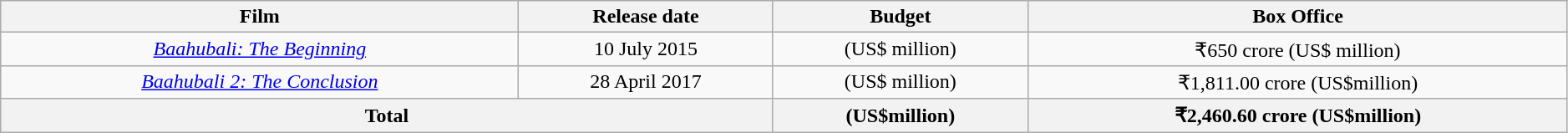<table class="wikitable sortable" width="99%" border="1" style="text-align: center;">
<tr>
<th>Film</th>
<th>Release date</th>
<th>Budget</th>
<th>Box Office</th>
</tr>
<tr>
<td style="text-align:center;"><em><a href='#'>Baahubali: The Beginning</a></em></td>
<td>10 July 2015</td>
<td> (US$ million)</td>
<td>₹650 crore (US$ million)</td>
</tr>
<tr>
<td style="text-align:center;"><em><a href='#'>Baahubali 2: The Conclusion</a></em></td>
<td>28 April 2017</td>
<td> (US$ million)</td>
<td>₹1,811.00 crore (US$million)</td>
</tr>
<tr>
<th colspan="2">Total</th>
<th> (US$million)</th>
<th>₹2,460.60 crore (US$million)</th>
</tr>
</table>
